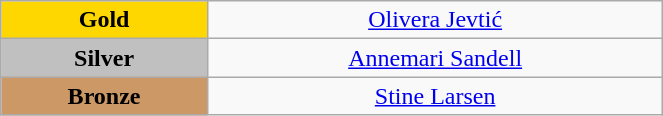<table class="wikitable" style="text-align:center; " width="35%">
<tr>
<td bgcolor="gold"><strong>Gold</strong></td>
<td><a href='#'>Olivera Jevtić</a><br>  <small><em></em></small></td>
</tr>
<tr>
<td bgcolor="silver"><strong>Silver</strong></td>
<td><a href='#'>Annemari Sandell</a><br>  <small><em></em></small></td>
</tr>
<tr>
<td bgcolor="CC9966"><strong>Bronze</strong></td>
<td><a href='#'>Stine Larsen</a><br>  <small><em></em></small></td>
</tr>
</table>
